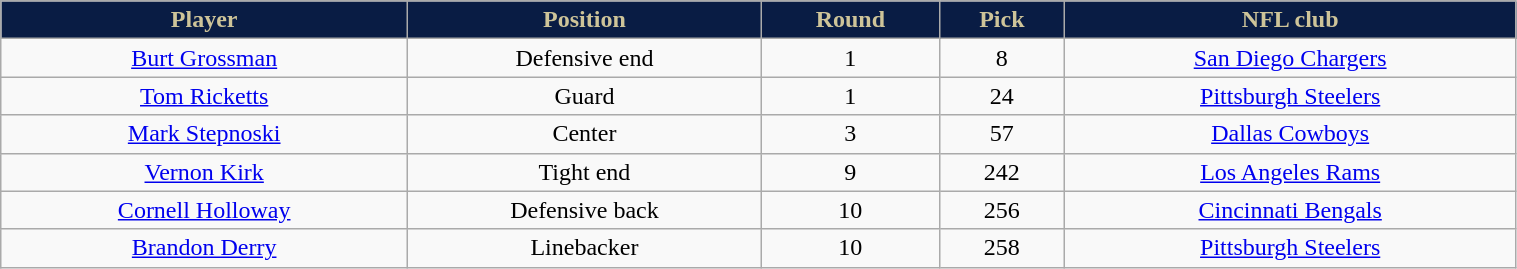<table class="wikitable" width="80%">
<tr align="center"  style="background:#091C44;color:#CEC499;">
<td><strong>Player</strong></td>
<td><strong>Position</strong></td>
<td><strong>Round</strong></td>
<td><strong>Pick</strong></td>
<td><strong>NFL club</strong></td>
</tr>
<tr align="center" bgcolor="">
<td><a href='#'>Burt Grossman</a></td>
<td>Defensive end</td>
<td>1</td>
<td>8</td>
<td><a href='#'>San Diego Chargers</a></td>
</tr>
<tr align="center" bgcolor="">
<td><a href='#'>Tom Ricketts</a></td>
<td>Guard</td>
<td>1</td>
<td>24</td>
<td><a href='#'>Pittsburgh Steelers</a></td>
</tr>
<tr align="center" bgcolor="">
<td><a href='#'>Mark Stepnoski</a></td>
<td>Center</td>
<td>3</td>
<td>57</td>
<td><a href='#'>Dallas Cowboys</a></td>
</tr>
<tr align="center" bgcolor="">
<td><a href='#'>Vernon Kirk</a></td>
<td>Tight end</td>
<td>9</td>
<td>242</td>
<td><a href='#'>Los Angeles Rams</a></td>
</tr>
<tr align="center" bgcolor="">
<td><a href='#'>Cornell Holloway</a></td>
<td>Defensive back</td>
<td>10</td>
<td>256</td>
<td><a href='#'>Cincinnati Bengals</a></td>
</tr>
<tr align="center" bgcolor="">
<td><a href='#'>Brandon Derry</a></td>
<td>Linebacker</td>
<td>10</td>
<td>258</td>
<td><a href='#'>Pittsburgh Steelers</a></td>
</tr>
</table>
